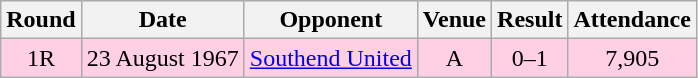<table class="wikitable sortable" style="text-align:center;">
<tr>
<th>Round</th>
<th>Date</th>
<th>Opponent</th>
<th>Venue</th>
<th>Result</th>
<th>Attendance</th>
</tr>
<tr style="background:#ffd0e3;">
<td>1R</td>
<td>23 August 1967</td>
<td><a href='#'>Southend United</a></td>
<td>A</td>
<td>0–1</td>
<td>7,905</td>
</tr>
</table>
